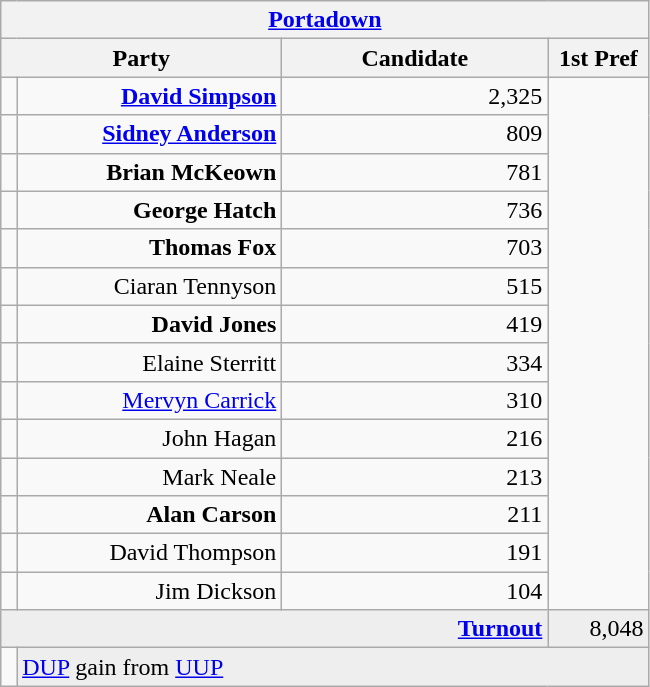<table class="wikitable">
<tr>
<th colspan="4" align="center"><a href='#'>Portadown</a></th>
</tr>
<tr>
<th colspan="2" align="center" width=180>Party</th>
<th width=170>Candidate</th>
<th width=60>1st Pref</th>
</tr>
<tr>
<td></td>
<td align="right"><strong><a href='#'>David Simpson</a></strong></td>
<td align="right">2,325</td>
</tr>
<tr>
<td></td>
<td align="right"><strong><a href='#'>Sidney Anderson</a></strong></td>
<td align="right">809</td>
</tr>
<tr>
<td></td>
<td align="right"><strong>Brian McKeown</strong></td>
<td align="right">781</td>
</tr>
<tr>
<td></td>
<td align="right"><strong>George Hatch</strong></td>
<td align="right">736</td>
</tr>
<tr>
<td></td>
<td align="right"><strong>Thomas Fox</strong></td>
<td align="right">703</td>
</tr>
<tr>
<td></td>
<td align="right">Ciaran Tennyson</td>
<td align="right">515</td>
</tr>
<tr>
<td></td>
<td align="right"><strong>David Jones</strong></td>
<td align="right">419</td>
</tr>
<tr>
<td></td>
<td align="right">Elaine Sterritt</td>
<td align="right">334</td>
</tr>
<tr>
<td></td>
<td align="right"><a href='#'>Mervyn Carrick</a></td>
<td align="right">310</td>
</tr>
<tr>
<td></td>
<td align="right">John Hagan</td>
<td align="right">216</td>
</tr>
<tr>
<td></td>
<td align="right">Mark Neale</td>
<td align="right">213</td>
</tr>
<tr>
<td></td>
<td align="right"><strong>Alan Carson</strong></td>
<td align="right">211</td>
</tr>
<tr>
<td></td>
<td align="right">David Thompson</td>
<td align="right">191</td>
</tr>
<tr>
<td></td>
<td align="right">Jim Dickson</td>
<td align="right">104</td>
</tr>
<tr bgcolor="EEEEEE">
<td colspan=3 align="right"><strong><a href='#'>Turnout</a></strong></td>
<td align="right">8,048</td>
</tr>
<tr>
<td bgcolor=></td>
<td colspan=3 bgcolor="EEEEEE"><a href='#'>DUP</a> gain from <a href='#'>UUP</a></td>
</tr>
</table>
